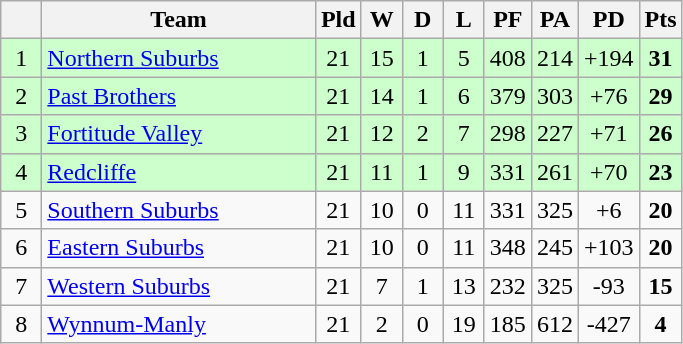<table class="wikitable" style="text-align:center;">
<tr>
<th width="20"></th>
<th width="175">Team</th>
<th width="20">Pld</th>
<th width="20">W</th>
<th width="20">D</th>
<th width="20">L</th>
<th width="20">PF</th>
<th width="20">PA</th>
<th width="20">PD</th>
<th width="20">Pts</th>
</tr>
<tr style="background: #ccffcc;">
<td>1</td>
<td style="text-align:left;"> <a href='#'>Northern Suburbs</a></td>
<td>21</td>
<td>15</td>
<td>1</td>
<td>5</td>
<td>408</td>
<td>214</td>
<td>+194</td>
<td><strong>31</strong></td>
</tr>
<tr style="background: #ccffcc;">
<td>2</td>
<td style="text-align:left;"> <a href='#'>Past Brothers</a></td>
<td>21</td>
<td>14</td>
<td>1</td>
<td>6</td>
<td>379</td>
<td>303</td>
<td>+76</td>
<td><strong>29</strong></td>
</tr>
<tr style="background: #ccffcc;">
<td>3</td>
<td style="text-align:left;"> <a href='#'>Fortitude Valley</a></td>
<td>21</td>
<td>12</td>
<td>2</td>
<td>7</td>
<td>298</td>
<td>227</td>
<td>+71</td>
<td><strong>26</strong></td>
</tr>
<tr style="background: #ccffcc;">
<td>4</td>
<td style="text-align:left;"> <a href='#'>Redcliffe</a></td>
<td>21</td>
<td>11</td>
<td>1</td>
<td>9</td>
<td>331</td>
<td>261</td>
<td>+70</td>
<td><strong>23</strong></td>
</tr>
<tr>
<td>5</td>
<td style="text-align:left;"> <a href='#'>Southern Suburbs</a></td>
<td>21</td>
<td>10</td>
<td>0</td>
<td>11</td>
<td>331</td>
<td>325</td>
<td>+6</td>
<td><strong>20</strong></td>
</tr>
<tr>
<td>6</td>
<td style="text-align:left;"> <a href='#'>Eastern Suburbs</a></td>
<td>21</td>
<td>10</td>
<td>0</td>
<td>11</td>
<td>348</td>
<td>245</td>
<td>+103</td>
<td><strong>20</strong></td>
</tr>
<tr>
<td>7</td>
<td style="text-align:left;"> <a href='#'>Western Suburbs</a></td>
<td>21</td>
<td>7</td>
<td>1</td>
<td>13</td>
<td>232</td>
<td>325</td>
<td>-93</td>
<td><strong>15</strong></td>
</tr>
<tr>
<td>8</td>
<td style="text-align:left;"> <a href='#'>Wynnum-Manly</a></td>
<td>21</td>
<td>2</td>
<td>0</td>
<td>19</td>
<td>185</td>
<td>612</td>
<td>-427</td>
<td><strong>4</strong></td>
</tr>
</table>
